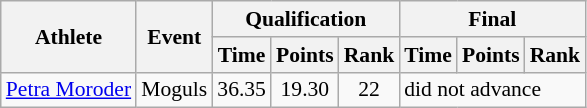<table class="wikitable" style="font-size:90%">
<tr>
<th rowspan="2">Athlete</th>
<th rowspan="2">Event</th>
<th colspan="3">Qualification</th>
<th colspan="3">Final</th>
</tr>
<tr>
<th>Time</th>
<th>Points</th>
<th>Rank</th>
<th>Time</th>
<th>Points</th>
<th>Rank</th>
</tr>
<tr>
<td><a href='#'>Petra Moroder</a></td>
<td>Moguls</td>
<td align="center">36.35</td>
<td align="center">19.30</td>
<td align="center">22</td>
<td colspan="3">did not advance</td>
</tr>
</table>
